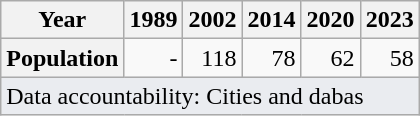<table class="wikitable" style="text-align:right">
<tr>
<th>Year</th>
<th>1989</th>
<th>2002</th>
<th>2014</th>
<th>2020</th>
<th>2023</th>
</tr>
<tr>
<th>Population</th>
<td>-</td>
<td>118</td>
<td>78</td>
<td>62</td>
<td>58</td>
</tr>
<tr>
<td colspan=15 class="wikitable" style="align:left;text-align:left;background-color:#eaecf0">Data accountability: Cities and dabas</td>
</tr>
</table>
